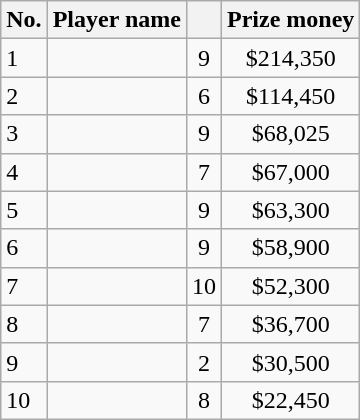<table class="sortable wikitable">
<tr>
<th>No.</th>
<th>Player name</th>
<th></th>
<th>Prize money</th>
</tr>
<tr>
<td>1</td>
<td></td>
<td align="center">9</td>
<td align="center">$214,350</td>
</tr>
<tr>
<td>2</td>
<td></td>
<td align="center">6</td>
<td align="center">$114,450</td>
</tr>
<tr>
<td>3</td>
<td></td>
<td align="center">9</td>
<td align="center">$68,025</td>
</tr>
<tr>
<td>4</td>
<td></td>
<td align="center">7</td>
<td align="center">$67,000</td>
</tr>
<tr>
<td>5</td>
<td></td>
<td align="center">9</td>
<td align="center">$63,300</td>
</tr>
<tr>
<td>6</td>
<td></td>
<td align="center">9</td>
<td align="center">$58,900</td>
</tr>
<tr>
<td>7</td>
<td></td>
<td align="center">10</td>
<td align="center">$52,300</td>
</tr>
<tr>
<td>8</td>
<td></td>
<td align="center">7</td>
<td align="center">$36,700</td>
</tr>
<tr>
<td>9</td>
<td></td>
<td align="center">2</td>
<td align="center">$30,500</td>
</tr>
<tr>
<td>10</td>
<td></td>
<td align="center">8</td>
<td align="center">$22,450</td>
</tr>
</table>
